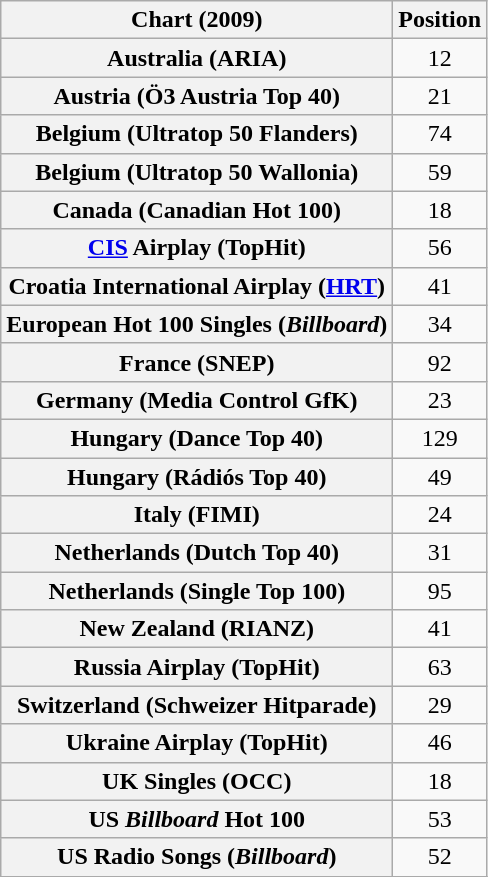<table class="wikitable sortable plainrowheaders" style="text-align:center">
<tr>
<th>Chart (2009)</th>
<th>Position</th>
</tr>
<tr>
<th scope="row">Australia (ARIA)</th>
<td align="center">12</td>
</tr>
<tr>
<th scope="row">Austria (Ö3 Austria Top 40)</th>
<td align="center">21</td>
</tr>
<tr>
<th scope="row">Belgium (Ultratop 50 Flanders)</th>
<td align="center">74</td>
</tr>
<tr>
<th scope="row">Belgium (Ultratop 50 Wallonia)</th>
<td align="center">59</td>
</tr>
<tr>
<th scope="row">Canada (Canadian Hot 100)</th>
<td align="center">18</td>
</tr>
<tr>
<th scope="row"><a href='#'>CIS</a> Airplay (TopHit)</th>
<td>56</td>
</tr>
<tr>
<th scope="row">Croatia International Airplay (<a href='#'>HRT</a>)</th>
<td>41</td>
</tr>
<tr>
<th scope="row">European Hot 100 Singles (<em>Billboard</em>)</th>
<td align="center">34</td>
</tr>
<tr>
<th scope="row">France (SNEP)</th>
<td align="center">92</td>
</tr>
<tr>
<th scope="row">Germany (Media Control GfK)</th>
<td align="center">23</td>
</tr>
<tr>
<th scope="row">Hungary (Dance Top 40)</th>
<td align="center">129</td>
</tr>
<tr>
<th scope="row">Hungary (Rádiós Top 40)</th>
<td align="center">49</td>
</tr>
<tr>
<th scope="row">Italy (FIMI)</th>
<td align="center">24</td>
</tr>
<tr>
<th scope="row">Netherlands (Dutch Top 40)</th>
<td align="center">31</td>
</tr>
<tr>
<th scope="row">Netherlands (Single Top 100)</th>
<td align="center">95</td>
</tr>
<tr>
<th scope="row">New Zealand (RIANZ)</th>
<td align="center">41</td>
</tr>
<tr>
<th scope="row">Russia Airplay (TopHit)</th>
<td style="text-align:center;">63</td>
</tr>
<tr>
<th scope="row">Switzerland (Schweizer Hitparade)</th>
<td align="center">29</td>
</tr>
<tr>
<th scope="row">Ukraine Airplay (TopHit)</th>
<td>46</td>
</tr>
<tr>
<th scope="row">UK Singles (OCC)</th>
<td align="center">18</td>
</tr>
<tr>
<th scope="row">US <em>Billboard</em> Hot 100</th>
<td align="center">53</td>
</tr>
<tr>
<th scope="row">US Radio Songs (<em>Billboard</em>)</th>
<td align="center">52</td>
</tr>
<tr>
</tr>
</table>
